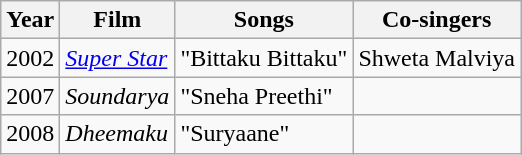<table class="wikitable">
<tr>
<th>Year</th>
<th>Film</th>
<th>Songs</th>
<th>Co-singers</th>
</tr>
<tr>
<td>2002</td>
<td><em><a href='#'>Super Star</a></em></td>
<td>"Bittaku Bittaku"</td>
<td>Shweta Malviya</td>
</tr>
<tr>
<td>2007</td>
<td><em>Soundarya</em></td>
<td>"Sneha Preethi"</td>
<td></td>
</tr>
<tr>
<td>2008</td>
<td><em>Dheemaku</em></td>
<td>"Suryaane"</td>
<td></td>
</tr>
</table>
